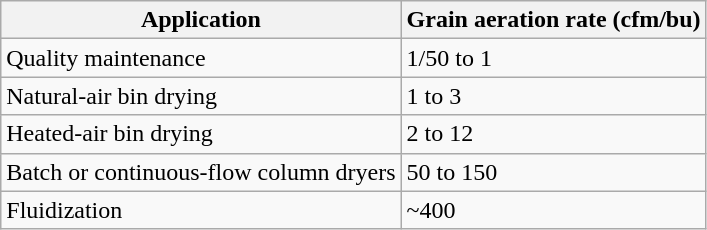<table class="wikitable">
<tr>
<th>Application</th>
<th>Grain aeration rate (cfm/bu)</th>
</tr>
<tr>
<td>Quality maintenance</td>
<td>1/50 to 1</td>
</tr>
<tr>
<td>Natural-air bin drying</td>
<td>1 to 3</td>
</tr>
<tr>
<td>Heated-air bin drying</td>
<td>2 to 12</td>
</tr>
<tr>
<td>Batch or continuous-flow column dryers</td>
<td>50 to 150</td>
</tr>
<tr>
<td>Fluidization</td>
<td>~400</td>
</tr>
</table>
